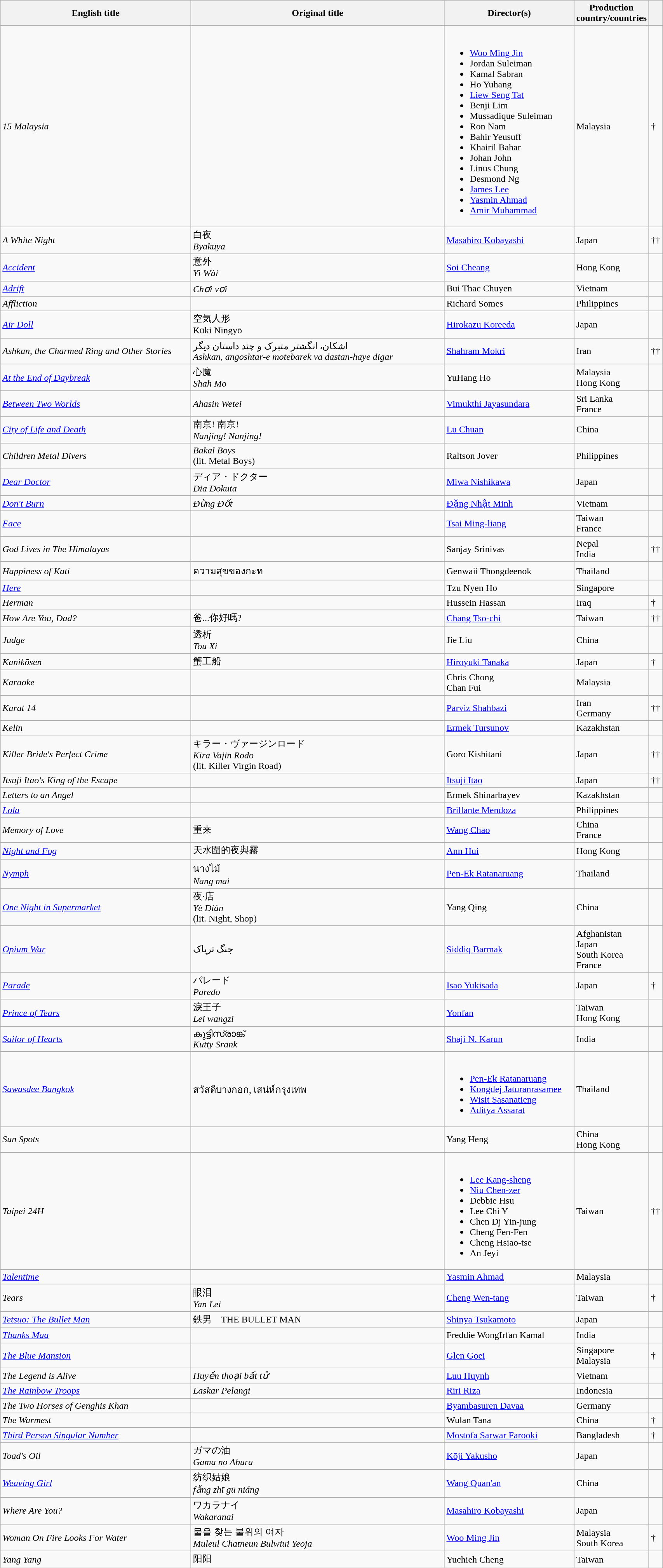<table class="sortable wikitable" width="90%" cellpadding="5">
<tr>
<th width="30%">English title</th>
<th width="40%">Original title</th>
<th width="20%">Director(s)</th>
<th width="10%">Production country/countries</th>
<th width="3%"></th>
</tr>
<tr>
<td><em>15 Malaysia</em></td>
<td></td>
<td><br><ul><li><a href='#'>Woo Ming Jin</a></li><li>Jordan Suleiman</li><li>Kamal Sabran</li><li>Ho Yuhang</li><li><a href='#'>Liew Seng Tat</a></li><li>Benji Lim</li><li>Mussadique Suleiman</li><li>Ron Nam</li><li>Bahir Yeusuff</li><li>Khairil Bahar</li><li>Johan John</li><li>Linus Chung</li><li>Desmond Ng</li><li><a href='#'>James Lee</a></li><li><a href='#'>Yasmin Ahmad</a></li><li><a href='#'>Amir Muhammad</a></li></ul></td>
<td>Malaysia</td>
<td>†</td>
</tr>
<tr>
<td><em>A White Night</em></td>
<td>白夜<br><em>Byakuya</em></td>
<td><a href='#'>Masahiro Kobayashi</a></td>
<td>Japan</td>
<td>††</td>
</tr>
<tr>
<td><em><a href='#'>Accident</a></em></td>
<td>意外<br><em>Yì Wài</em></td>
<td><a href='#'>Soi Cheang</a></td>
<td>Hong Kong</td>
<td></td>
</tr>
<tr>
<td><em><a href='#'>Adrift</a></em></td>
<td><em>Chơi vơi</em></td>
<td>Bui Thac Chuyen</td>
<td>Vietnam</td>
<td></td>
</tr>
<tr>
<td><em>Affliction</em></td>
<td></td>
<td>Richard Somes</td>
<td>Philippines</td>
<td></td>
</tr>
<tr>
<td><em><a href='#'>Air Doll</a></em></td>
<td>空気人形<br>Kūki Ningyō</td>
<td><a href='#'>Hirokazu Koreeda</a></td>
<td>Japan</td>
<td></td>
</tr>
<tr>
<td><em>Ashkan, the Charmed Ring and Other Stories</em></td>
<td>اشکان، انگشتر متبرک و چند داستان دیگر<br><em>Ashkan, angoshtar-e motebarek va dastan-haye digar</em></td>
<td><a href='#'>Shahram Mokri</a></td>
<td>Iran</td>
<td>††</td>
</tr>
<tr>
<td><em><a href='#'>At the End of Daybreak</a></em></td>
<td>心魔<br><em>Shah Mo</em></td>
<td>YuHang Ho</td>
<td>Malaysia<br>Hong Kong</td>
<td></td>
</tr>
<tr>
<td><em><a href='#'>Between Two Worlds</a></em></td>
<td><em>Ahasin Wetei</em></td>
<td><a href='#'>Vimukthi Jayasundara</a></td>
<td>Sri Lanka<br>France</td>
<td></td>
</tr>
<tr>
<td><em><a href='#'>City of Life and Death</a></em></td>
<td>南京! 南京!<br><em>Nanjing! Nanjing!</em></td>
<td><a href='#'>Lu Chuan</a></td>
<td>China</td>
<td></td>
</tr>
<tr>
<td><em>Children Metal Divers</em></td>
<td><em>Bakal Boys</em><br>(lit. Metal Boys)</td>
<td>Raltson Jover</td>
<td>Philippines</td>
<td></td>
</tr>
<tr>
<td><em><a href='#'>Dear Doctor</a></em></td>
<td>ディア・ドクター<br><em>Dia Dokuta</em></td>
<td><a href='#'>Miwa Nishikawa</a></td>
<td>Japan</td>
<td></td>
</tr>
<tr>
<td><em><a href='#'>Don't Burn</a></em></td>
<td><em>Đừng Đốt</em></td>
<td><a href='#'>Đặng Nhật Minh</a></td>
<td>Vietnam</td>
<td></td>
</tr>
<tr>
<td><em><a href='#'>Face</a></em></td>
<td></td>
<td><a href='#'>Tsai Ming-liang</a></td>
<td>Taiwan<br>France</td>
<td></td>
</tr>
<tr>
<td><em>God Lives in The Himalayas</em></td>
<td></td>
<td>Sanjay Srinivas</td>
<td>Nepal<br>India</td>
<td>††</td>
</tr>
<tr>
<td><em>Happiness of Kati</em></td>
<td>ความสุขของกะท</td>
<td>Genwaii Thongdeenok</td>
<td>Thailand</td>
<td></td>
</tr>
<tr>
<td><em><a href='#'>Here</a></em></td>
<td></td>
<td>Tzu Nyen Ho</td>
<td>Singapore</td>
<td></td>
</tr>
<tr>
<td><em>Herman</em></td>
<td></td>
<td>Hussein Hassan</td>
<td>Iraq</td>
<td>†</td>
</tr>
<tr>
<td><em>How Are You, Dad?</em></td>
<td>爸...你好嗎?</td>
<td><a href='#'>Chang Tso-chi</a></td>
<td>Taiwan</td>
<td>††</td>
</tr>
<tr>
<td><em>Judge</em></td>
<td>透析<br><em>Tou Xi</em></td>
<td>Jie Liu</td>
<td>China</td>
<td></td>
</tr>
<tr>
<td><em>Kanikōsen</em></td>
<td>蟹工船</td>
<td><a href='#'>Hiroyuki Tanaka</a></td>
<td>Japan</td>
<td>†</td>
</tr>
<tr>
<td><em>Karaoke</em></td>
<td></td>
<td>Chris Chong<br> Chan Fui</td>
<td>Malaysia</td>
<td></td>
</tr>
<tr>
<td><em>Karat 14</em></td>
<td></td>
<td><a href='#'>Parviz Shahbazi</a></td>
<td>Iran<br>Germany</td>
<td>††</td>
</tr>
<tr>
<td><em>Kelin</em></td>
<td></td>
<td><a href='#'>Ermek Tursunov</a></td>
<td>Kazakhstan</td>
<td></td>
</tr>
<tr>
<td><em>Killer Bride's Perfect Crime</em></td>
<td>キラー・ヴァージンロード<br><em>Kira Vajin Rodo</em><br>(lit. Killer Virgin Road)</td>
<td>Goro Kishitani</td>
<td>Japan</td>
<td>††</td>
</tr>
<tr>
<td><em>Itsuji Itao's King of the Escape</em></td>
<td></td>
<td><a href='#'>Itsuji Itao</a></td>
<td>Japan</td>
<td>††</td>
</tr>
<tr>
<td><em>Letters to an Angel</em></td>
<td></td>
<td>Ermek Shinarbayev</td>
<td>Kazakhstan</td>
<td></td>
</tr>
<tr>
<td><em><a href='#'>Lola</a></em></td>
<td></td>
<td><a href='#'>Brillante Mendoza</a></td>
<td>Philippines</td>
<td></td>
</tr>
<tr>
<td><em>Memory of Love</em></td>
<td>重来</td>
<td><a href='#'>Wang Chao</a></td>
<td>China<br>France</td>
<td></td>
</tr>
<tr>
<td><em><a href='#'>Night and Fog</a></em></td>
<td>天水圍的夜與霧</td>
<td><a href='#'>Ann Hui</a></td>
<td>Hong Kong</td>
<td></td>
</tr>
<tr>
<td><em><a href='#'>Nymph</a></em></td>
<td>นางไม้<br><em>Nang mai</em></td>
<td><a href='#'>Pen-Ek Ratanaruang</a></td>
<td>Thailand</td>
<td></td>
</tr>
<tr>
<td><em><a href='#'>One Night in Supermarket</a></em></td>
<td>夜·店<br><em>Yè Diàn</em><br>(lit. Night, Shop)</td>
<td>Yang Qing</td>
<td>China</td>
<td></td>
</tr>
<tr>
<td><em><a href='#'>Opium War</a></em></td>
<td>جنگ تریاک</td>
<td><a href='#'>Siddiq Barmak</a></td>
<td>Afghanistan<br>Japan<br>South Korea<br>France</td>
<td></td>
</tr>
<tr>
<td><em><a href='#'>Parade</a></em></td>
<td>パレード<br><em>Paredo</em></td>
<td><a href='#'>Isao Yukisada</a></td>
<td>Japan</td>
<td>†</td>
</tr>
<tr>
<td><em><a href='#'>Prince of Tears</a></em></td>
<td>淚王子<br><em>Lei wangzi</em></td>
<td><a href='#'>Yonfan</a></td>
<td>Taiwan<br>Hong Kong</td>
<td></td>
</tr>
<tr>
<td><em><a href='#'>Sailor of Hearts</a></em></td>
<td>കുട്ടിസ്രാങ്ക്<br><em>Kutty Srank</em></td>
<td><a href='#'>Shaji N. Karun</a></td>
<td>India</td>
<td></td>
</tr>
<tr>
<td><em><a href='#'>Sawasdee Bangkok</a></em></td>
<td>สวัสดีบางกอก, เสน่ห์กรุงเทพ</td>
<td><br><ul><li><a href='#'>Pen-Ek Ratanaruang</a></li><li><a href='#'>Kongdej Jaturanrasamee</a></li><li><a href='#'>Wisit Sasanatieng</a></li><li><a href='#'>Aditya Assarat</a></li></ul></td>
<td>Thailand</td>
<td></td>
</tr>
<tr>
<td><em>Sun Spots</em></td>
<td></td>
<td>Yang Heng</td>
<td>China<br>Hong Kong</td>
<td></td>
</tr>
<tr>
<td><em>Taipei 24H</em></td>
<td></td>
<td><br><ul><li><a href='#'>Lee Kang-sheng</a></li><li><a href='#'>Niu Chen-zer</a></li><li>Debbie Hsu</li><li>Lee Chi Y</li><li>Chen Dj Yin-jung</li><li>Cheng Fen-Fen</li><li>Cheng Hsiao-tse</li><li>An Jeyi</li></ul></td>
<td>Taiwan</td>
<td>††</td>
</tr>
<tr>
<td><em><a href='#'>Talentime</a></em></td>
<td></td>
<td><a href='#'>Yasmin Ahmad</a></td>
<td>Malaysia</td>
<td></td>
</tr>
<tr>
<td><em>Tears</em></td>
<td>眼泪<br><em>Yan Lei</em></td>
<td><a href='#'>Cheng Wen-tang</a></td>
<td>Taiwan</td>
<td>†</td>
</tr>
<tr>
<td><em><a href='#'>Tetsuo: The Bullet Man</a></em></td>
<td>鉄男　THE BULLET MAN</td>
<td><a href='#'>Shinya Tsukamoto</a></td>
<td>Japan</td>
<td></td>
</tr>
<tr>
<td><em><a href='#'>Thanks Maa</a></em></td>
<td></td>
<td>Freddie WongIrfan Kamal</td>
<td>India</td>
<td></td>
</tr>
<tr>
<td><em><a href='#'>The Blue Mansion</a></em></td>
<td></td>
<td><a href='#'>Glen Goei</a></td>
<td>Singapore<br>Malaysia</td>
<td>†</td>
</tr>
<tr>
<td><em>The Legend is Alive</em></td>
<td><em>Huyền thoại bất tử</em></td>
<td><a href='#'>Luu Huynh</a></td>
<td>Vietnam</td>
<td></td>
</tr>
<tr>
<td><em><a href='#'>The Rainbow Troops</a></em></td>
<td><em>Laskar Pelangi</em></td>
<td><a href='#'>Riri Riza</a></td>
<td>Indonesia</td>
<td></td>
</tr>
<tr>
<td><em>The Two Horses of Genghis Khan</em></td>
<td></td>
<td><a href='#'>Byambasuren Davaa</a></td>
<td>Germany</td>
<td></td>
</tr>
<tr>
<td><em>The Warmest</em></td>
<td></td>
<td>Wulan Tana</td>
<td>China</td>
<td>†</td>
</tr>
<tr>
<td><em><a href='#'>Third Person Singular Number</a></em></td>
<td></td>
<td><a href='#'>Mostofa Sarwar Farooki</a></td>
<td>Bangladesh</td>
<td>†</td>
</tr>
<tr>
<td><em>Toad's Oil</em></td>
<td>ガマの油<br><em>Gama no Abura</em></td>
<td><a href='#'>Kōji Yakusho</a></td>
<td>Japan</td>
<td></td>
</tr>
<tr>
<td><em><a href='#'>Weaving Girl</a></em></td>
<td>纺织姑娘<br><em>fǎng zhī gū niáng</em></td>
<td><a href='#'>Wang Quan'an</a></td>
<td>China</td>
<td></td>
</tr>
<tr>
<td><em>Where Are You?</em></td>
<td>ワカラナイ<br><em>Wakaranai</em></td>
<td><a href='#'>Masahiro Kobayashi</a></td>
<td>Japan</td>
<td></td>
</tr>
<tr>
<td><em>Woman On Fire Looks For Water</em></td>
<td>물을 찾는 불위의 여자<br><em>Muleul Chatneun Bulwiui Yeoja</em></td>
<td><a href='#'>Woo Ming Jin</a></td>
<td>Malaysia<br>South Korea</td>
<td>†</td>
</tr>
<tr>
<td><em>Yang Yang</em></td>
<td>阳阳</td>
<td>Yuchieh Cheng</td>
<td>Taiwan</td>
<td></td>
</tr>
</table>
